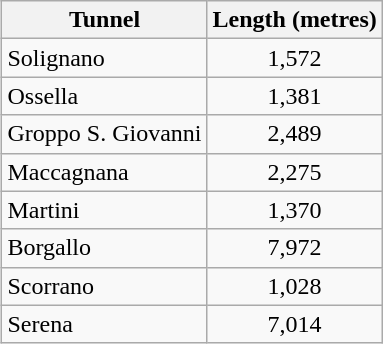<table class="wikitable" style="float:right">
<tr>
<th>Tunnel</th>
<th>Length (metres)</th>
</tr>
<tr>
<td>Solignano</td>
<td style="text-align: center">1,572</td>
</tr>
<tr>
<td>Ossella</td>
<td style="text-align: center">1,381</td>
</tr>
<tr>
<td>Groppo S. Giovanni</td>
<td style="text-align: center">2,489</td>
</tr>
<tr>
<td>Maccagnana</td>
<td style="text-align: center">2,275</td>
</tr>
<tr>
<td>Martini</td>
<td style="text-align: center">1,370</td>
</tr>
<tr>
<td>Borgallo</td>
<td style="text-align: center">7,972</td>
</tr>
<tr>
<td>Scorrano</td>
<td style="text-align: center">1,028</td>
</tr>
<tr>
<td>Serena</td>
<td style="text-align: center">7,014</td>
</tr>
</table>
